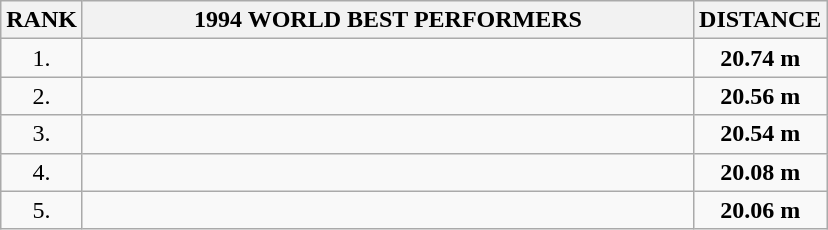<table class=wikitable>
<tr>
<th>RANK</th>
<th align="center" style="width: 25em">1994 WORLD BEST PERFORMERS</th>
<th align="center" style="width: 5em">DISTANCE</th>
</tr>
<tr>
<td align="center">1.</td>
<td></td>
<td align="center"><strong>20.74 m</strong></td>
</tr>
<tr>
<td align="center">2.</td>
<td></td>
<td align="center"><strong>20.56 m</strong></td>
</tr>
<tr>
<td align="center">3.</td>
<td></td>
<td align="center"><strong>20.54 m</strong></td>
</tr>
<tr>
<td align="center">4.</td>
<td></td>
<td align="center"><strong>20.08 m</strong></td>
</tr>
<tr>
<td align="center">5.</td>
<td></td>
<td align="center"><strong>20.06 m</strong></td>
</tr>
</table>
